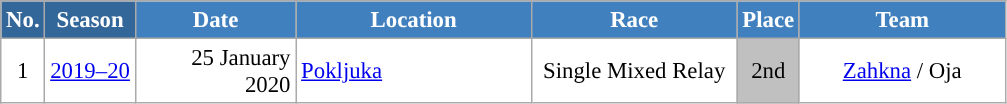<table class="wikitable sortable" style="font-size:95%; text-align:center; border:grey solid 1px; border-collapse:collapse; background:#ffffff;">
<tr style="background:#efefef;">
<th style="background-color:#369; color:white;">No.</th>
<th style="background-color:#369; color:white;">Season</th>
<th style="background-color:#4180be; color:white; width:100px;">Date</th>
<th style="background-color:#4180be; color:white; width:150px;">Location</th>
<th style="background-color:#4180be; color:white; width:130px;">Race</th>
<th style="background-color:#4180be; color:white;">Place</th>
<th style="background-color:#4180be; color:white; width:130px;">Team</th>
</tr>
<tr>
<td align=center>1</td>
<td align=center><a href='#'>2019–20</a></td>
<td align=right>25 January 2020</td>
<td align=left> <a href='#'>Pokljuka</a></td>
<td>Single Mixed Relay</td>
<td bgcolor="silver">2nd</td>
<td><a href='#'>Zahkna</a> / Oja</td>
</tr>
</table>
